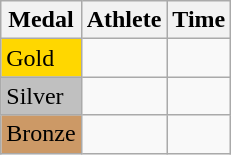<table class="wikitable">
<tr>
<th>Medal</th>
<th>Athlete</th>
<th>Time</th>
</tr>
<tr>
<td bgcolor="gold">Gold</td>
<td></td>
<td></td>
</tr>
<tr>
<td bgcolor="silver">Silver</td>
<td></td>
<td></td>
</tr>
<tr>
<td bgcolor="CC9966">Bronze</td>
<td></td>
<td></td>
</tr>
</table>
